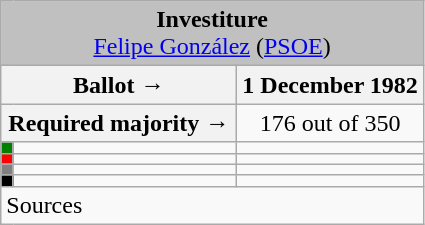<table class="wikitable" style="text-align:center;">
<tr>
<td colspan="3" align="center" bgcolor="#C0C0C0"><strong>Investiture</strong><br><a href='#'>Felipe González</a> (<a href='#'>PSOE</a>)</td>
</tr>
<tr>
<th colspan="2" width="150px">Ballot →</th>
<th>1 December 1982</th>
</tr>
<tr>
<th colspan="2">Required majority →</th>
<td>176 out of 350 </td>
</tr>
<tr>
<th width="1px" style="background:green;"></th>
<td align="left"></td>
<td></td>
</tr>
<tr>
<th style="background:red;"></th>
<td align="left"></td>
<td></td>
</tr>
<tr>
<th style="background:gray;"></th>
<td align="left"></td>
<td></td>
</tr>
<tr>
<th style="background:black;"></th>
<td align="left"></td>
<td></td>
</tr>
<tr>
<td align="left" colspan="3">Sources</td>
</tr>
</table>
